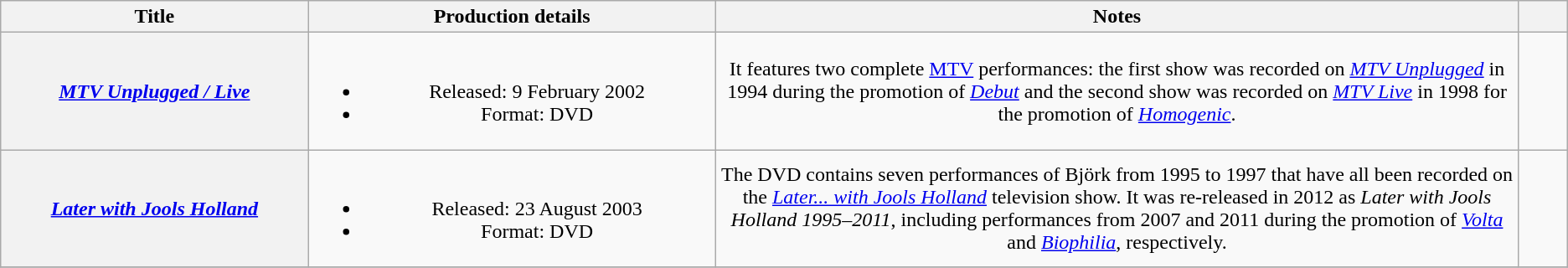<table class="wikitable sortable plainrowheaders" style="text-align:center;">
<tr>
<th scope="col" style="width:15em;">Title</th>
<th scope="col" style="width:20em;" class="unsortable">Production details</th>
<th scope="col" style="width:40em;" class="unsortable">Notes</th>
<th scope="col" style="width:2em;" class="unsortable"></th>
</tr>
<tr>
<th scope="row"><em><a href='#'>MTV Unplugged / Live</a></em></th>
<td><br><ul><li>Released: 9 February 2002</li><li>Format: DVD</li></ul></td>
<td>It features two complete <a href='#'>MTV</a> performances: the first show was recorded on <em><a href='#'>MTV Unplugged</a></em> in 1994 during the promotion of <em><a href='#'>Debut</a></em> and the second show was recorded on <em><a href='#'>MTV Live</a></em> in 1998 for the promotion of <em><a href='#'>Homogenic</a></em>.</td>
<td><br></td>
</tr>
<tr>
<th scope="row"><em><a href='#'>Later with Jools Holland</a></em></th>
<td><br><ul><li>Released: 23 August 2003</li><li>Format: DVD</li></ul></td>
<td>The DVD contains seven performances of Björk from 1995 to 1997 that have all been recorded on the <em><a href='#'>Later... with Jools Holland</a></em> television show. It was re-released in 2012 as <em>Later with Jools Holland 1995–2011</em>, including performances from 2007 and 2011 during the promotion of <em><a href='#'>Volta</a></em> and <em><a href='#'>Biophilia</a></em>, respectively.</td>
<td><br></td>
</tr>
<tr>
</tr>
</table>
